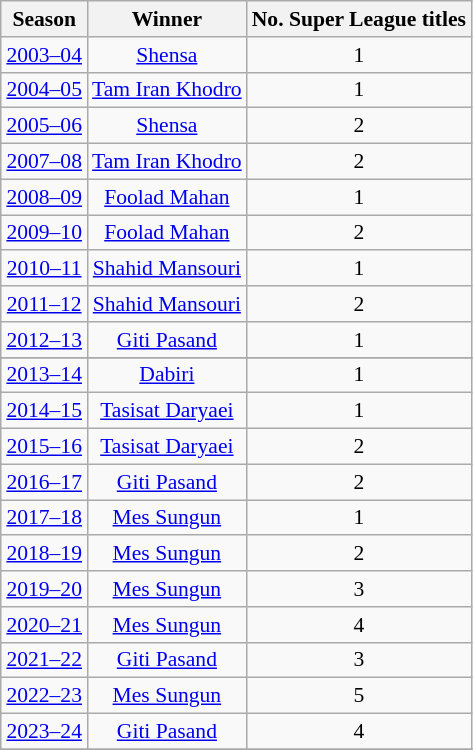<table class="wikitable" style="text-align:center;margin-left:1em;font-size:90%;float:">
<tr>
<th>Season</th>
<th>Winner</th>
<th>No. Super League titles</th>
</tr>
<tr>
<td align="center"><a href='#'>2003–04</a></td>
<td><a href='#'>Shensa</a></td>
<td>1</td>
</tr>
<tr>
<td align="center"><a href='#'>2004–05</a></td>
<td><a href='#'>Tam Iran Khodro</a></td>
<td>1</td>
</tr>
<tr>
<td align="center"><a href='#'>2005–06</a></td>
<td><a href='#'>Shensa</a></td>
<td>2</td>
</tr>
<tr>
<td align="center"><a href='#'>2007–08</a></td>
<td><a href='#'>Tam Iran Khodro</a></td>
<td>2</td>
</tr>
<tr>
<td align="center"><a href='#'>2008–09</a></td>
<td><a href='#'>Foolad Mahan</a></td>
<td>1</td>
</tr>
<tr>
<td align="center"><a href='#'>2009–10</a></td>
<td><a href='#'>Foolad Mahan</a></td>
<td>2</td>
</tr>
<tr>
<td align="center"><a href='#'>2010–11</a></td>
<td><a href='#'>Shahid Mansouri</a></td>
<td>1</td>
</tr>
<tr>
<td align="center"><a href='#'>2011–12</a></td>
<td><a href='#'>Shahid Mansouri</a></td>
<td>2</td>
</tr>
<tr>
<td align="center"><a href='#'>2012–13</a></td>
<td><a href='#'>Giti Pasand</a></td>
<td>1</td>
</tr>
<tr>
</tr>
<tr>
<td align="center"><a href='#'>2013–14</a></td>
<td><a href='#'>Dabiri</a></td>
<td>1</td>
</tr>
<tr>
<td align="center"><a href='#'>2014–15</a></td>
<td><a href='#'>Tasisat Daryaei</a></td>
<td>1</td>
</tr>
<tr>
<td align="center"><a href='#'>2015–16</a></td>
<td><a href='#'>Tasisat Daryaei</a></td>
<td>2</td>
</tr>
<tr>
<td align="center"><a href='#'>2016–17</a></td>
<td><a href='#'>Giti Pasand</a></td>
<td>2</td>
</tr>
<tr>
<td align="center"><a href='#'>2017–18</a></td>
<td><a href='#'>Mes Sungun</a></td>
<td>1</td>
</tr>
<tr>
<td align="center"><a href='#'>2018–19</a></td>
<td><a href='#'>Mes Sungun</a></td>
<td>2</td>
</tr>
<tr>
<td align="center"><a href='#'>2019–20</a></td>
<td><a href='#'>Mes Sungun</a></td>
<td>3</td>
</tr>
<tr>
<td align="center"><a href='#'>2020–21</a></td>
<td><a href='#'>Mes Sungun</a></td>
<td>4</td>
</tr>
<tr>
<td align="center"><a href='#'>2021–22</a></td>
<td><a href='#'>Giti Pasand</a></td>
<td>3</td>
</tr>
<tr>
<td align="center"><a href='#'>2022–23</a></td>
<td><a href='#'>Mes Sungun</a></td>
<td>5</td>
</tr>
<tr>
<td align="center"><a href='#'>2023–24</a></td>
<td><a href='#'>Giti Pasand</a></td>
<td>4</td>
</tr>
<tr>
</tr>
</table>
